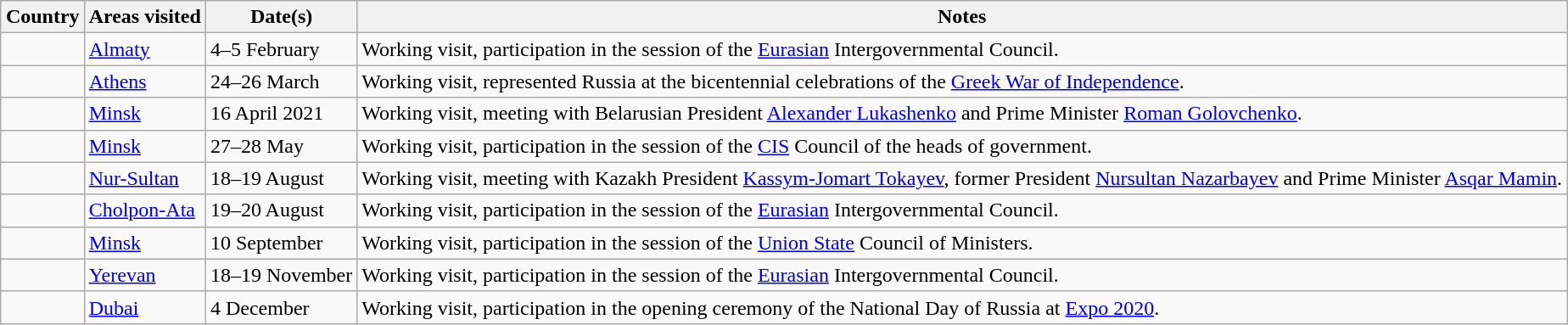<table class="wikitable" style="margin: 1em auto 1em auto">
<tr>
<th scope="col">Country</th>
<th scope="col">Areas visited</th>
<th scope="col">Date(s)</th>
<th scope="col">Notes</th>
</tr>
<tr>
<td></td>
<td><a href='#'>Almaty</a></td>
<td>4–5 February</td>
<td>Working visit, participation in the session of the <a href='#'>Eurasian</a> Intergovernmental Council.</td>
</tr>
<tr>
<td></td>
<td><a href='#'>Athens</a></td>
<td>24–26 March</td>
<td>Working visit, represented Russia at the bicentennial celebrations of the <a href='#'>Greek War of Independence</a>.</td>
</tr>
<tr>
<td></td>
<td><a href='#'>Minsk</a></td>
<td>16 April 2021</td>
<td>Working visit, meeting with Belarusian President <a href='#'>Alexander Lukashenko</a> and Prime Minister <a href='#'>Roman Golovchenko</a>.</td>
</tr>
<tr>
<td></td>
<td><a href='#'>Minsk</a></td>
<td>27–28 May</td>
<td>Working visit, participation in the session of the <a href='#'>CIS</a> Council of the heads of government.</td>
</tr>
<tr>
<td></td>
<td><a href='#'>Nur-Sultan</a></td>
<td>18–19 August</td>
<td>Working visit, meeting with Kazakh President <a href='#'>Kassym-Jomart Tokayev</a>, former President <a href='#'>Nursultan Nazarbayev</a> and Prime Minister <a href='#'>Asqar Mamin</a>.</td>
</tr>
<tr>
<td></td>
<td><a href='#'>Cholpon-Ata</a></td>
<td>19–20 August</td>
<td>Working visit, participation in the session of the <a href='#'>Eurasian</a> Intergovernmental Council.</td>
</tr>
<tr>
<td></td>
<td><a href='#'>Minsk</a></td>
<td>10 September</td>
<td>Working visit, participation in the session of the <a href='#'>Union State</a> Council of Ministers.</td>
</tr>
<tr>
<td></td>
<td><a href='#'>Yerevan</a></td>
<td>18–19 November</td>
<td>Working visit, participation in the session of the <a href='#'>Eurasian</a> Intergovernmental Council.</td>
</tr>
<tr>
<td></td>
<td><a href='#'>Dubai</a></td>
<td>4 December</td>
<td>Working visit, participation in the opening ceremony of the National Day of Russia at <a href='#'>Expo 2020</a>.</td>
</tr>
</table>
